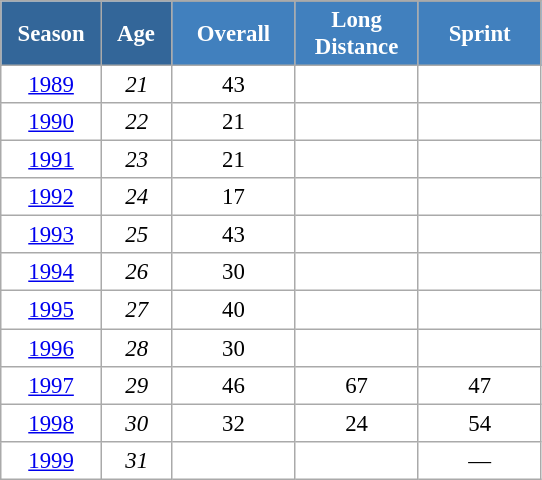<table class="wikitable" style="font-size:95%; text-align:center; border:grey solid 1px; border-collapse:collapse; background:#ffffff;">
<tr>
<th style="background-color:#369; color:white; width:60px;" rowspan="2"> Season </th>
<th style="background-color:#369; color:white; width:40px;" rowspan="2"> Age </th>
</tr>
<tr>
<th style="background-color:#4180be; color:white; width:75px;">Overall</th>
<th style="background-color:#4180be; color:white; width:75px;">Long Distance</th>
<th style="background-color:#4180be; color:white; width:75px;">Sprint</th>
</tr>
<tr>
<td><a href='#'>1989</a></td>
<td><em>21</em></td>
<td>43</td>
<td></td>
<td></td>
</tr>
<tr>
<td><a href='#'>1990</a></td>
<td><em>22</em></td>
<td>21</td>
<td></td>
<td></td>
</tr>
<tr>
<td><a href='#'>1991</a></td>
<td><em>23</em></td>
<td>21</td>
<td></td>
<td></td>
</tr>
<tr>
<td><a href='#'>1992</a></td>
<td><em>24</em></td>
<td>17</td>
<td></td>
<td></td>
</tr>
<tr>
<td><a href='#'>1993</a></td>
<td><em>25</em></td>
<td>43</td>
<td></td>
<td></td>
</tr>
<tr>
<td><a href='#'>1994</a></td>
<td><em>26</em></td>
<td>30</td>
<td></td>
<td></td>
</tr>
<tr>
<td><a href='#'>1995</a></td>
<td><em>27</em></td>
<td>40</td>
<td></td>
<td></td>
</tr>
<tr>
<td><a href='#'>1996</a></td>
<td><em>28</em></td>
<td>30</td>
<td></td>
<td></td>
</tr>
<tr>
<td><a href='#'>1997</a></td>
<td><em>29</em></td>
<td>46</td>
<td>67</td>
<td>47</td>
</tr>
<tr>
<td><a href='#'>1998</a></td>
<td><em>30</em></td>
<td>32</td>
<td>24</td>
<td>54</td>
</tr>
<tr>
<td><a href='#'>1999</a></td>
<td><em>31</em></td>
<td></td>
<td></td>
<td>—</td>
</tr>
</table>
